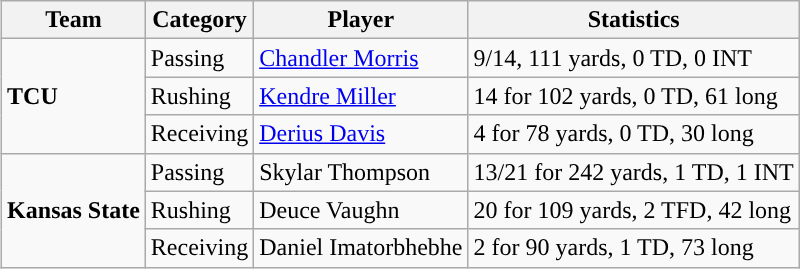<table class="wikitable" style="float: right;">
<tr>
<th>Team</th>
<th>Category</th>
<th>Player</th>
<th>Statistics</th>
</tr>
<tr>
<td rowspan=3><strong>TCU</strong></td>
<td>Passing</td>
<td><a href='#'>Chandler Morris</a></td>
<td>9/14, 111 yards, 0 TD, 0 INT</td>
</tr>
<tr>
<td>Rushing</td>
<td><a href='#'>Kendre Miller</a></td>
<td>14 for 102 yards, 0 TD, 61 long</td>
</tr>
<tr>
<td>Receiving</td>
<td><a href='#'>Derius Davis</a></td>
<td>4 for 78 yards, 0 TD, 30 long</td>
</tr>
<tr>
<td rowspan=3><strong>Kansas State</strong></td>
<td>Passing</td>
<td>Skylar Thompson</td>
<td>13/21 for 242 yards, 1 TD, 1 INT</td>
</tr>
<tr>
<td>Rushing</td>
<td>Deuce Vaughn</td>
<td>20 for 109 yards, 2 TFD, 42 long</td>
</tr>
<tr>
<td>Receiving</td>
<td>Daniel Imatorbhebhe</td>
<td>2 for 90 yards, 1 TD, 73 long</td>
</tr>
</table>
